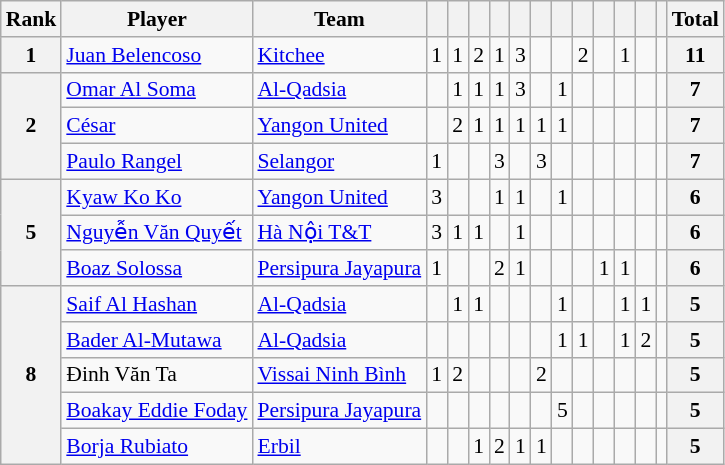<table class="wikitable" style="text-align:center; font-size:90%">
<tr>
<th>Rank</th>
<th>Player</th>
<th>Team</th>
<th></th>
<th></th>
<th></th>
<th></th>
<th></th>
<th></th>
<th></th>
<th></th>
<th></th>
<th></th>
<th></th>
<th></th>
<th>Total</th>
</tr>
<tr>
<th>1</th>
<td align=left> <a href='#'>Juan Belencoso</a></td>
<td align=left> <a href='#'>Kitchee</a></td>
<td>1</td>
<td>1</td>
<td>2</td>
<td>1</td>
<td>3</td>
<td></td>
<td></td>
<td>2</td>
<td></td>
<td>1</td>
<td></td>
<td></td>
<th>11</th>
</tr>
<tr>
<th rowspan=3>2</th>
<td align=left> <a href='#'>Omar Al Soma</a></td>
<td align=left> <a href='#'>Al-Qadsia</a></td>
<td></td>
<td>1</td>
<td>1</td>
<td>1</td>
<td>3</td>
<td></td>
<td>1</td>
<td></td>
<td></td>
<td></td>
<td></td>
<td></td>
<th>7</th>
</tr>
<tr>
<td align=left> <a href='#'>César</a></td>
<td align=left> <a href='#'>Yangon United</a></td>
<td></td>
<td>2</td>
<td>1</td>
<td>1</td>
<td>1</td>
<td>1</td>
<td>1</td>
<td></td>
<td></td>
<td></td>
<td></td>
<td></td>
<th>7</th>
</tr>
<tr>
<td align=left> <a href='#'>Paulo Rangel</a></td>
<td align=left> <a href='#'>Selangor</a></td>
<td>1</td>
<td></td>
<td></td>
<td>3</td>
<td></td>
<td>3</td>
<td></td>
<td></td>
<td></td>
<td></td>
<td></td>
<td></td>
<th>7</th>
</tr>
<tr>
<th rowspan=3>5</th>
<td align=left> <a href='#'>Kyaw Ko Ko</a></td>
<td align=left> <a href='#'>Yangon United</a></td>
<td>3</td>
<td></td>
<td></td>
<td>1</td>
<td>1</td>
<td></td>
<td>1</td>
<td></td>
<td></td>
<td></td>
<td></td>
<td></td>
<th>6</th>
</tr>
<tr>
<td align=left> <a href='#'>Nguyễn Văn Quyết</a></td>
<td align=left> <a href='#'>Hà Nội T&T</a></td>
<td>3</td>
<td>1</td>
<td>1</td>
<td></td>
<td>1</td>
<td></td>
<td></td>
<td></td>
<td></td>
<td></td>
<td></td>
<td></td>
<th>6</th>
</tr>
<tr>
<td align=left> <a href='#'>Boaz Solossa</a></td>
<td align=left> <a href='#'>Persipura Jayapura</a></td>
<td>1</td>
<td></td>
<td></td>
<td>2</td>
<td>1</td>
<td></td>
<td></td>
<td></td>
<td>1</td>
<td>1</td>
<td></td>
<td></td>
<th>6</th>
</tr>
<tr>
<th rowspan=5>8</th>
<td align=left> <a href='#'>Saif Al Hashan</a></td>
<td align=left> <a href='#'>Al-Qadsia</a></td>
<td></td>
<td>1</td>
<td>1</td>
<td></td>
<td></td>
<td></td>
<td>1</td>
<td></td>
<td></td>
<td>1</td>
<td>1</td>
<td></td>
<th>5</th>
</tr>
<tr>
<td align=left> <a href='#'>Bader Al-Mutawa</a></td>
<td align=left> <a href='#'>Al-Qadsia</a></td>
<td></td>
<td></td>
<td></td>
<td></td>
<td></td>
<td></td>
<td>1</td>
<td>1</td>
<td></td>
<td>1</td>
<td>2</td>
<td></td>
<th>5</th>
</tr>
<tr>
<td align=left> Đinh Văn Ta</td>
<td align=left> <a href='#'>Vissai Ninh Bình</a></td>
<td>1</td>
<td>2</td>
<td></td>
<td></td>
<td></td>
<td>2</td>
<td></td>
<td></td>
<td></td>
<td></td>
<td></td>
<td></td>
<th>5</th>
</tr>
<tr>
<td align=left> <a href='#'>Boakay Eddie Foday</a></td>
<td align=left> <a href='#'>Persipura Jayapura</a></td>
<td></td>
<td></td>
<td></td>
<td></td>
<td></td>
<td></td>
<td>5</td>
<td></td>
<td></td>
<td></td>
<td></td>
<td></td>
<th>5</th>
</tr>
<tr>
<td align=left> <a href='#'>Borja Rubiato</a></td>
<td align=left> <a href='#'>Erbil</a></td>
<td></td>
<td></td>
<td>1</td>
<td>2</td>
<td>1</td>
<td>1</td>
<td></td>
<td></td>
<td></td>
<td></td>
<td></td>
<td></td>
<th>5</th>
</tr>
</table>
